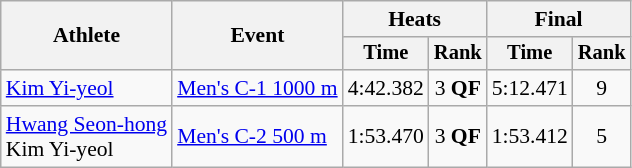<table class=wikitable style=font-size:90%;text-align:center>
<tr>
<th rowspan=2>Athlete</th>
<th rowspan=2>Event</th>
<th colspan=2>Heats</th>
<th colspan=2>Final</th>
</tr>
<tr style="font-size:95%">
<th>Time</th>
<th>Rank</th>
<th>Time</th>
<th>Rank</th>
</tr>
<tr>
<td align=left><a href='#'>Kim Yi-yeol</a></td>
<td align=left><a href='#'>Men's C-1 1000 m</a></td>
<td>4:42.382</td>
<td>3 <strong>QF</strong></td>
<td>5:12.471</td>
<td>9</td>
</tr>
<tr>
<td align=left><a href='#'>Hwang Seon-hong</a><br>Kim Yi-yeol</td>
<td align=left><a href='#'>Men's C-2 500 m</a></td>
<td>1:53.470</td>
<td>3 <strong>QF</strong></td>
<td>1:53.412</td>
<td>5</td>
</tr>
</table>
